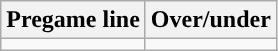<table class="wikitable">
<tr align="center">
<th>Pregame line</th>
<th>Over/under</th>
</tr>
<tr align="center">
<td></td>
<td></td>
</tr>
</table>
